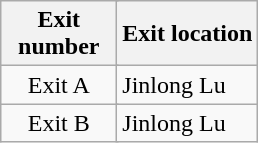<table class="wikitable">
<tr>
<th style="width:70px" colspan="2">Exit number</th>
<th>Exit location</th>
</tr>
<tr>
<td align="center" colspan="2">Exit A</td>
<td>Jinlong Lu</td>
</tr>
<tr>
<td align="center" colspan="2">Exit B</td>
<td>Jinlong Lu</td>
</tr>
</table>
